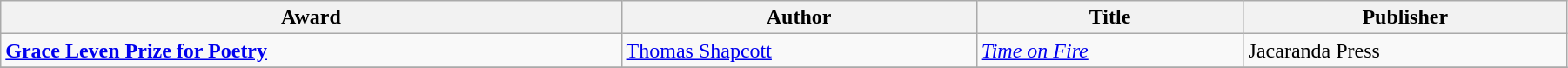<table class="wikitable" width=95%>
<tr>
<th>Award</th>
<th>Author</th>
<th>Title</th>
<th>Publisher</th>
</tr>
<tr>
<td><strong><a href='#'>Grace Leven Prize for Poetry</a></strong></td>
<td><a href='#'>Thomas Shapcott</a></td>
<td><em><a href='#'>Time on Fire</a></em></td>
<td>Jacaranda Press</td>
</tr>
<tr>
</tr>
</table>
